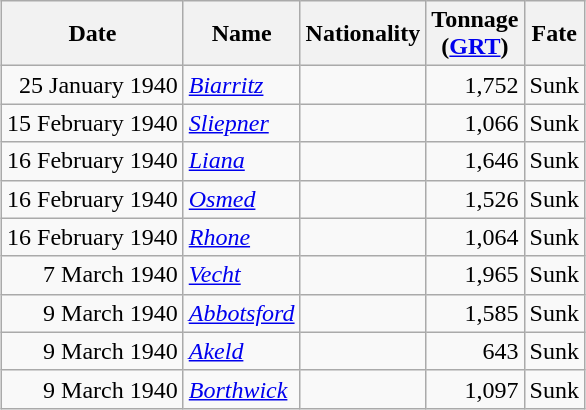<table class="wikitable sortable" style="margin: 1em auto 1em auto;"|->
<tr>
<th>Date</th>
<th>Name</th>
<th>Nationality</th>
<th>Tonnage<br>(<a href='#'>GRT</a>)</th>
<th>Fate</th>
</tr>
<tr>
<td align="right">25 January 1940</td>
<td align="left"><a href='#'><em>Biarritz</em></a></td>
<td align="left"></td>
<td align="right">1,752</td>
<td align="left">Sunk</td>
</tr>
<tr>
<td align="right">15 February 1940</td>
<td align="left"><a href='#'><em>Sliepner</em></a></td>
<td align="left"></td>
<td align="right">1,066</td>
<td align="left">Sunk</td>
</tr>
<tr>
<td align="right">16 February 1940</td>
<td align="left"><a href='#'><em>Liana</em></a></td>
<td align="left"></td>
<td align="right">1,646</td>
<td align="left">Sunk</td>
</tr>
<tr>
<td align="right">16 February 1940</td>
<td align="left"><a href='#'><em>Osmed</em></a></td>
<td align="left"></td>
<td align="right">1,526</td>
<td align="left">Sunk</td>
</tr>
<tr>
<td align="right">16 February 1940</td>
<td align="left"><a href='#'><em>Rhone</em></a></td>
<td align="left"></td>
<td align="right">1,064</td>
<td align="left">Sunk</td>
</tr>
<tr>
<td align="right">7 March 1940</td>
<td align="left"><a href='#'><em>Vecht</em></a></td>
<td align="left"></td>
<td align="right">1,965</td>
<td align="left">Sunk</td>
</tr>
<tr>
<td align="right">9 March 1940</td>
<td align="left"><a href='#'><em>Abbotsford</em></a></td>
<td align="left"></td>
<td align="right">1,585</td>
<td align="left">Sunk</td>
</tr>
<tr>
<td align="right">9 March 1940</td>
<td align="left"><a href='#'><em>Akeld</em></a></td>
<td align="left"></td>
<td align="right">643</td>
<td align="left">Sunk</td>
</tr>
<tr>
<td align="right">9 March 1940</td>
<td align="left"><a href='#'><em>Borthwick</em></a></td>
<td align="left"></td>
<td align="right">1,097</td>
<td align="left">Sunk</td>
</tr>
</table>
